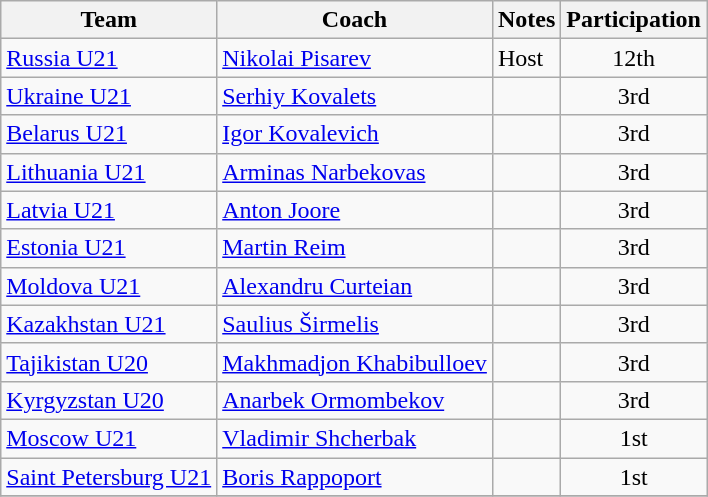<table class="wikitable">
<tr>
<th>Team</th>
<th>Coach</th>
<th>Notes</th>
<th>Participation</th>
</tr>
<tr>
<td> <a href='#'>Russia U21</a></td>
<td> <a href='#'>Nikolai Pisarev</a></td>
<td>Host</td>
<td align=center>12th</td>
</tr>
<tr>
<td> <a href='#'>Ukraine U21</a></td>
<td> <a href='#'>Serhiy Kovalets</a></td>
<td></td>
<td align=center>3rd</td>
</tr>
<tr>
<td> <a href='#'>Belarus U21</a></td>
<td> <a href='#'>Igor Kovalevich</a></td>
<td></td>
<td align=center>3rd</td>
</tr>
<tr>
<td> <a href='#'>Lithuania U21</a></td>
<td> <a href='#'>Arminas Narbekovas</a></td>
<td></td>
<td align=center>3rd</td>
</tr>
<tr>
<td> <a href='#'>Latvia U21</a></td>
<td> <a href='#'>Anton Joore</a></td>
<td></td>
<td align=center>3rd</td>
</tr>
<tr>
<td> <a href='#'>Estonia U21</a></td>
<td> <a href='#'>Martin Reim</a></td>
<td></td>
<td align=center>3rd</td>
</tr>
<tr>
<td> <a href='#'>Moldova U21</a></td>
<td> <a href='#'>Alexandru Curteian</a></td>
<td></td>
<td align=center>3rd</td>
</tr>
<tr>
<td> <a href='#'>Kazakhstan U21</a></td>
<td> <a href='#'>Saulius Širmelis</a></td>
<td></td>
<td align=center>3rd</td>
</tr>
<tr>
<td> <a href='#'>Tajikistan U20</a></td>
<td> <a href='#'>Makhmadjon Khabibulloev</a></td>
<td></td>
<td align=center>3rd</td>
</tr>
<tr>
<td> <a href='#'>Kyrgyzstan U20</a></td>
<td> <a href='#'>Anarbek Ormombekov</a></td>
<td></td>
<td align=center>3rd</td>
</tr>
<tr>
<td> <a href='#'>Moscow U21</a></td>
<td> <a href='#'>Vladimir Shcherbak</a></td>
<td></td>
<td align=center>1st</td>
</tr>
<tr>
<td> <a href='#'>Saint Petersburg U21</a></td>
<td> <a href='#'>Boris Rappoport</a></td>
<td></td>
<td align=center>1st</td>
</tr>
<tr>
</tr>
</table>
